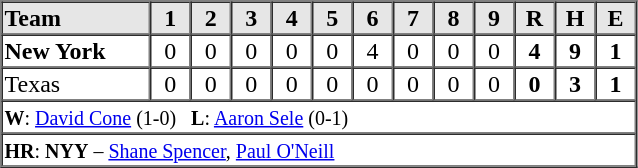<table border=1 cellspacing=0 width=425 style="margin-left:3em;">
<tr style="text-align:center; background-color:#e6e6e6;">
<th align=left width=22%>Team</th>
<th width=6%>1</th>
<th width=6%>2</th>
<th width=6%>3</th>
<th width=6%>4</th>
<th width=6%>5</th>
<th width=6%>6</th>
<th width=6%>7</th>
<th width=6%>8</th>
<th width=6%>9</th>
<th width=6%>R</th>
<th width=6%>H</th>
<th width=6%>E</th>
</tr>
<tr style="text-align:center;">
<td align=left><strong>New York</strong></td>
<td>0</td>
<td>0</td>
<td>0</td>
<td>0</td>
<td>0</td>
<td>4</td>
<td>0</td>
<td>0</td>
<td>0</td>
<td><strong>4</strong></td>
<td><strong>9</strong></td>
<td><strong>1</strong></td>
</tr>
<tr style="text-align:center;">
<td align=left>Texas</td>
<td>0</td>
<td>0</td>
<td>0</td>
<td>0</td>
<td>0</td>
<td>0</td>
<td>0</td>
<td>0</td>
<td>0</td>
<td><strong>0</strong></td>
<td><strong>3</strong></td>
<td><strong>1</strong></td>
</tr>
<tr style="text-align:left;">
<td colspan=14><small><strong>W</strong>: <a href='#'>David Cone</a> (1-0)   <strong>L</strong>: <a href='#'>Aaron Sele</a> (0-1)  </small></td>
</tr>
<tr style="text-align:left;">
<td colspan=14><small><strong>HR</strong>: <strong>NYY</strong> – <a href='#'>Shane Spencer</a>, <a href='#'>Paul O'Neill</a>   </small></td>
</tr>
</table>
